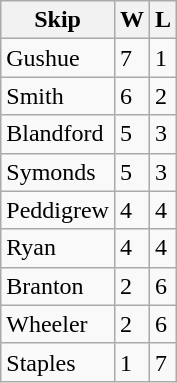<table class="wikitable">
<tr>
<th>Skip</th>
<th>W</th>
<th>L</th>
</tr>
<tr>
<td>Gushue</td>
<td>7</td>
<td>1</td>
</tr>
<tr>
<td>Smith</td>
<td>6</td>
<td>2</td>
</tr>
<tr>
<td>Blandford</td>
<td>5</td>
<td>3</td>
</tr>
<tr>
<td>Symonds</td>
<td>5</td>
<td>3</td>
</tr>
<tr>
<td>Peddigrew</td>
<td>4</td>
<td>4</td>
</tr>
<tr>
<td>Ryan</td>
<td>4</td>
<td>4</td>
</tr>
<tr>
<td>Branton</td>
<td>2</td>
<td>6</td>
</tr>
<tr>
<td>Wheeler</td>
<td>2</td>
<td>6</td>
</tr>
<tr>
<td>Staples</td>
<td>1</td>
<td>7</td>
</tr>
</table>
